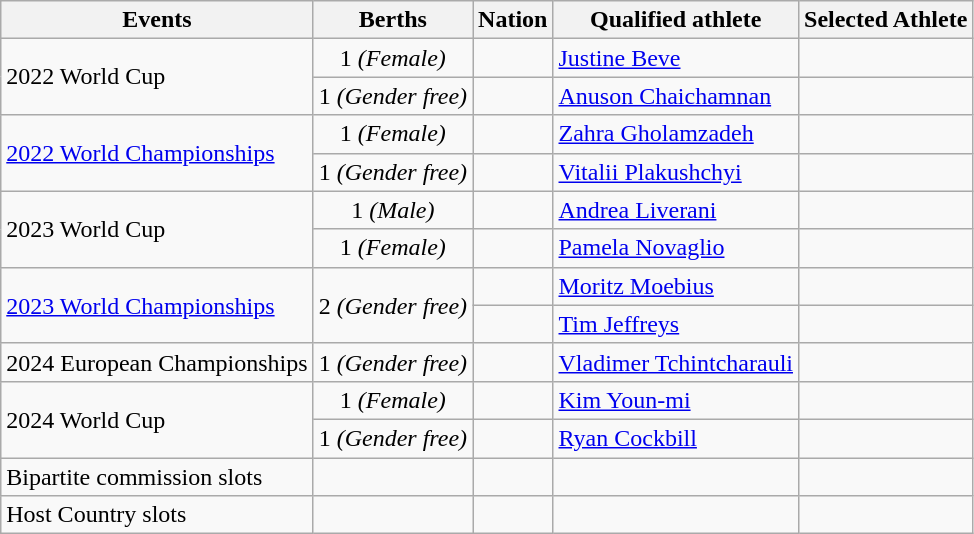<table class="wikitable">
<tr>
<th>Events</th>
<th>Berths</th>
<th>Nation</th>
<th>Qualified athlete</th>
<th>Selected Athlete</th>
</tr>
<tr>
<td rowspan="2">2022 World Cup</td>
<td align=center>1 <em>(Female)</em></td>
<td></td>
<td><a href='#'>Justine Beve</a></td>
<td></td>
</tr>
<tr>
<td align=center>1 <em>(Gender free)</em></td>
<td></td>
<td><a href='#'>Anuson Chaichamnan</a></td>
<td></td>
</tr>
<tr>
<td rowspan="2"><a href='#'>2022 World Championships</a></td>
<td align=center>1 <em>(Female)</em></td>
<td></td>
<td><a href='#'>Zahra Gholamzadeh</a></td>
<td></td>
</tr>
<tr>
<td align=center>1 <em>(Gender free)</em></td>
<td></td>
<td><a href='#'>Vitalii Plakushchyi</a></td>
<td></td>
</tr>
<tr>
<td rowspan="2">2023 World Cup</td>
<td align=center>1 <em>(Male)</em></td>
<td></td>
<td><a href='#'>Andrea Liverani</a></td>
<td></td>
</tr>
<tr>
<td align=center>1 <em>(Female)</em></td>
<td></td>
<td><a href='#'>Pamela Novaglio</a></td>
<td></td>
</tr>
<tr>
<td rowspan="2"><a href='#'>2023 World Championships</a></td>
<td rowspan="2" align=center>2 <em>(Gender free)</em></td>
<td></td>
<td><a href='#'>Moritz Moebius</a></td>
<td></td>
</tr>
<tr>
<td></td>
<td><a href='#'>Tim Jeffreys</a></td>
<td></td>
</tr>
<tr>
<td>2024 European Championships</td>
<td align=center>1 <em>(Gender free)</em></td>
<td></td>
<td><a href='#'>Vladimer Tchintcharauli</a></td>
<td></td>
</tr>
<tr>
<td rowspan="2">2024 World Cup</td>
<td align=center>1 <em>(Female)</em></td>
<td></td>
<td><a href='#'>Kim Youn-mi</a></td>
<td></td>
</tr>
<tr>
<td align=center>1 <em>(Gender free)</em></td>
<td></td>
<td><a href='#'>Ryan Cockbill</a></td>
<td></td>
</tr>
<tr>
<td>Bipartite commission slots</td>
<td></td>
<td></td>
<td></td>
<td></td>
</tr>
<tr>
<td>Host Country slots</td>
<td></td>
<td></td>
<td></td>
<td></td>
</tr>
</table>
